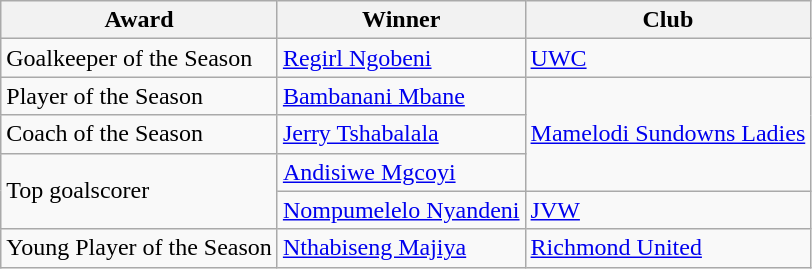<table class="wikitable">
<tr>
<th>Award</th>
<th>Winner</th>
<th>Club</th>
</tr>
<tr>
<td>Goalkeeper of the Season</td>
<td><a href='#'>Regirl Ngobeni</a></td>
<td><a href='#'>UWC</a></td>
</tr>
<tr>
<td>Player of the Season</td>
<td><a href='#'>Bambanani Mbane</a></td>
<td rowspan="3"><a href='#'>Mamelodi Sundowns Ladies</a></td>
</tr>
<tr>
<td>Coach of the Season</td>
<td><a href='#'>Jerry Tshabalala</a></td>
</tr>
<tr>
<td rowspan="2">Top goalscorer</td>
<td><a href='#'>Andisiwe Mgcoyi</a></td>
</tr>
<tr>
<td><a href='#'>Nompumelelo Nyandeni</a></td>
<td><a href='#'>JVW</a></td>
</tr>
<tr>
<td>Young Player of the Season</td>
<td><a href='#'>Nthabiseng Majiya</a></td>
<td><a href='#'>Richmond United</a></td>
</tr>
</table>
